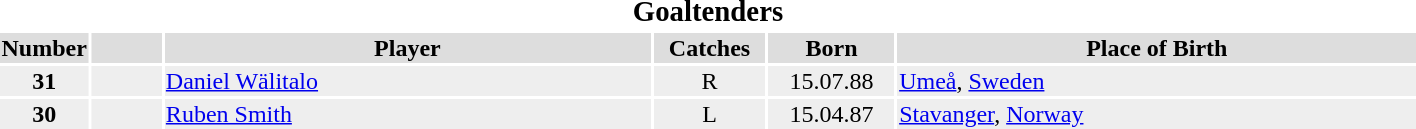<table width=75%>
<tr>
<th colspan=6><big>Goaltenders</big></th>
</tr>
<tr bgcolor="#dddddd">
<th width=5%>Number</th>
<th width=5%></th>
<th !width=15%>Player</th>
<th width=8%>Catches</th>
<th width=9%>Born</th>
<th width=37%>Place of Birth</th>
</tr>
<tr bgcolor="#eeeeee">
<td align=center><strong>31</strong></td>
<td align=center></td>
<td><a href='#'>Daniel Wälitalo</a></td>
<td align=center>R</td>
<td align=center>15.07.88</td>
<td><a href='#'>Umeå</a>, <a href='#'>Sweden</a></td>
</tr>
<tr bgcolor="#eeeeee">
<td align=center><strong>30</strong></td>
<td align=center></td>
<td><a href='#'>Ruben Smith</a></td>
<td align=center>L</td>
<td align=center>15.04.87</td>
<td><a href='#'>Stavanger</a>, <a href='#'>Norway</a></td>
</tr>
</table>
